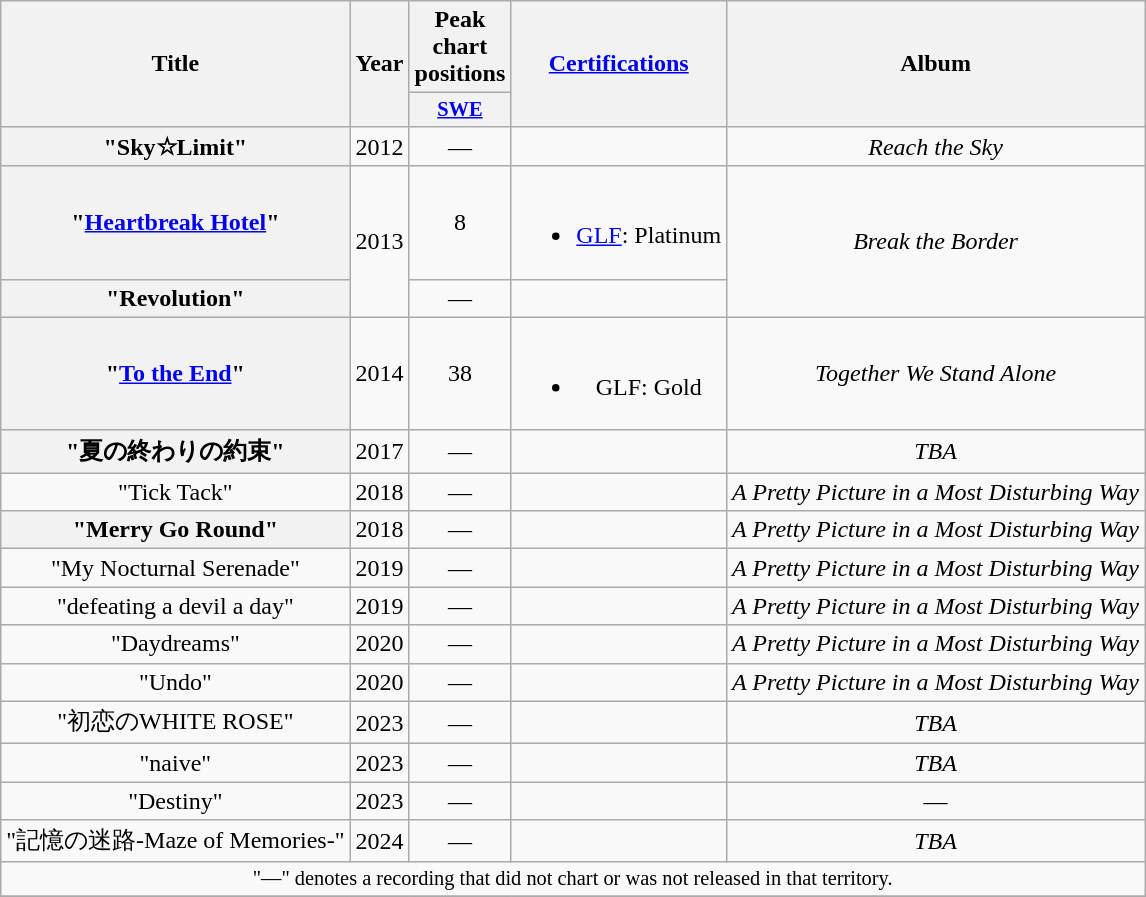<table class="wikitable plainrowheaders" style="text-align:center;">
<tr>
<th scope="col" rowspan="2">Title</th>
<th scope="col" rowspan="2">Year</th>
<th scope="col" colspan="1">Peak chart positions</th>
<th scope="col" rowspan="2"><a href='#'>Certifications</a></th>
<th scope="col" rowspan="2">Album</th>
</tr>
<tr>
<th scope="col" style="width:3em;font-size:85%;"><a href='#'>SWE</a><br></th>
</tr>
<tr>
<th scope="row">"Sky☆Limit"</th>
<td>2012</td>
<td>—</td>
<td></td>
<td><em>Reach the Sky</em></td>
</tr>
<tr>
<th scope="row">"<a href='#'>Heartbreak Hotel</a>"</th>
<td rowspan="2">2013</td>
<td>8</td>
<td><br><ul><li><a href='#'>GLF</a>: Platinum</li></ul></td>
<td rowspan="2"><em>Break the Border</em></td>
</tr>
<tr>
<th scope="row">"Revolution"</th>
<td>—</td>
<td></td>
</tr>
<tr>
<th scope="row">"<a href='#'>To the End</a>"</th>
<td rowspan="1">2014</td>
<td>38</td>
<td><br><ul><li>GLF: Gold</li></ul></td>
<td><em>Together We Stand Alone</em></td>
</tr>
<tr>
<th scope="row">"夏の終わりの約束"</th>
<td rowspan="1">2017</td>
<td>—</td>
<td></td>
<td><em>TBA</em></td>
</tr>
<tr>
<td>"Tick Tack"</td>
<td>2018</td>
<td>—</td>
<td></td>
<td><em>A Pretty Picture in a Most Disturbing Way</em></td>
</tr>
<tr>
<th scope="row">"Merry Go Round"</th>
<td rowspan="1">2018</td>
<td>—</td>
<td></td>
<td><em>A Pretty Picture in a Most Disturbing Way</em></td>
</tr>
<tr>
<td>"My Nocturnal Serenade"</td>
<td>2019</td>
<td>—</td>
<td></td>
<td><em>A Pretty Picture in a Most Disturbing Way</em></td>
</tr>
<tr>
<td>"defeating a devil a day"</td>
<td>2019</td>
<td>—</td>
<td></td>
<td><em>A Pretty Picture in a Most Disturbing Way</em></td>
</tr>
<tr>
<td>"Daydreams"</td>
<td>2020</td>
<td>—</td>
<td></td>
<td><em>A Pretty Picture in a Most Disturbing Way</em></td>
</tr>
<tr>
<td>"Undo"</td>
<td>2020</td>
<td>—</td>
<td></td>
<td><em>A Pretty Picture in a Most Disturbing Way</em></td>
</tr>
<tr>
<td>"初恋のWHITE ROSE"</td>
<td>2023</td>
<td>—</td>
<td></td>
<td><em>TBA</em></td>
</tr>
<tr>
<td>"naive"</td>
<td>2023</td>
<td>—</td>
<td></td>
<td><em>TBA</em></td>
</tr>
<tr>
<td>"Destiny"</td>
<td>2023</td>
<td>—</td>
<td></td>
<td>—</td>
</tr>
<tr>
<td>"記憶の迷路-Maze of Memories-"</td>
<td>2024</td>
<td>—</td>
<td></td>
<td><em>TBA</em></td>
</tr>
<tr>
<td colspan="10" style="font-size:85%">"—" denotes a recording that did not chart or was not released in that territory.</td>
</tr>
<tr>
</tr>
</table>
